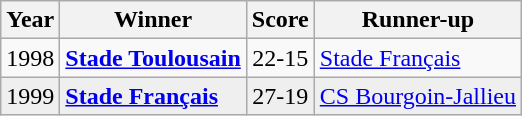<table class="wikitable">
<tr>
<th>Year</th>
<th>Winner</th>
<th>Score</th>
<th>Runner-up</th>
</tr>
<tr>
<td align=center>1998</td>
<td><strong><a href='#'>Stade Toulousain</a></strong></td>
<td align=center>22-15</td>
<td><a href='#'>Stade Français</a></td>
</tr>
<tr bgcolor="#efefef">
<td align=center>1999</td>
<td><strong><a href='#'>Stade Français</a></strong></td>
<td align=center>27-19</td>
<td><a href='#'>CS Bourgoin-Jallieu</a></td>
</tr>
</table>
